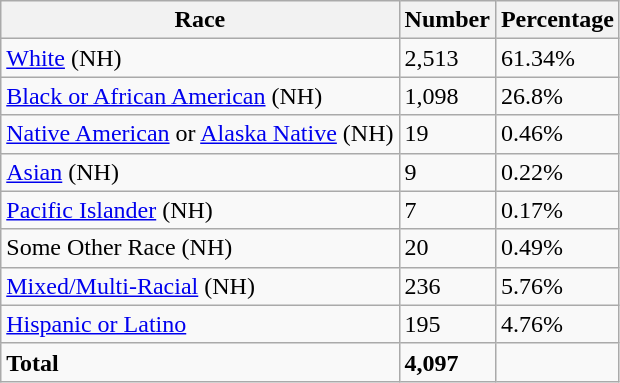<table class="wikitable">
<tr>
<th>Race</th>
<th>Number</th>
<th>Percentage</th>
</tr>
<tr>
<td><a href='#'>White</a> (NH)</td>
<td>2,513</td>
<td>61.34%</td>
</tr>
<tr>
<td><a href='#'>Black or African American</a> (NH)</td>
<td>1,098</td>
<td>26.8%</td>
</tr>
<tr>
<td><a href='#'>Native American</a> or <a href='#'>Alaska Native</a> (NH)</td>
<td>19</td>
<td>0.46%</td>
</tr>
<tr>
<td><a href='#'>Asian</a> (NH)</td>
<td>9</td>
<td>0.22%</td>
</tr>
<tr>
<td><a href='#'>Pacific Islander</a> (NH)</td>
<td>7</td>
<td>0.17%</td>
</tr>
<tr>
<td>Some Other Race (NH)</td>
<td>20</td>
<td>0.49%</td>
</tr>
<tr>
<td><a href='#'>Mixed/Multi-Racial</a> (NH)</td>
<td>236</td>
<td>5.76%</td>
</tr>
<tr>
<td><a href='#'>Hispanic or Latino</a></td>
<td>195</td>
<td>4.76%</td>
</tr>
<tr>
<td><strong>Total</strong></td>
<td><strong>4,097</strong></td>
<td></td>
</tr>
</table>
